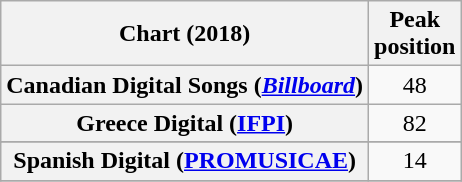<table class="wikitable plainrowheaders sortable">
<tr>
<th scope="col">Chart (2018)</th>
<th scope="col">Peak<br> position</th>
</tr>
<tr>
<th scope="row">Canadian Digital Songs (<em><a href='#'>Billboard</a></em>)</th>
<td align="center">48</td>
</tr>
<tr>
<th scope="row">Greece Digital (<a href='#'>IFPI</a>)</th>
<td align="center">82</td>
</tr>
<tr>
</tr>
<tr>
<th scope="row">Spanish Digital (<a href='#'>PROMUSICAE</a>)</th>
<td align="center">14</td>
</tr>
<tr>
</tr>
</table>
